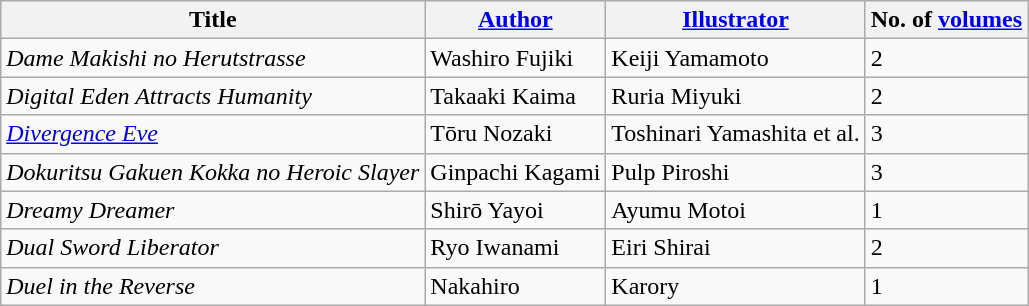<table class="wikitable">
<tr>
<th scope="col">Title</th>
<th scope="col"><a href='#'>Author</a></th>
<th scope="col"><a href='#'>Illustrator</a></th>
<th scope="col">No. of <a href='#'>volumes</a></th>
</tr>
<tr>
<td><em>Dame Makishi no Herutstrasse</em></td>
<td>Washiro Fujiki</td>
<td>Keiji Yamamoto</td>
<td>2</td>
</tr>
<tr>
<td><em>Digital Eden Attracts Humanity</em></td>
<td>Takaaki Kaima</td>
<td>Ruria Miyuki</td>
<td>2</td>
</tr>
<tr>
<td><em><a href='#'>Divergence Eve</a></em></td>
<td>Tōru Nozaki</td>
<td>Toshinari Yamashita et al.</td>
<td>3</td>
</tr>
<tr>
<td><em>Dokuritsu Gakuen Kokka no Heroic Slayer</em></td>
<td>Ginpachi Kagami</td>
<td>Pulp Piroshi</td>
<td>3</td>
</tr>
<tr>
<td><em>Dreamy Dreamer</em></td>
<td>Shirō Yayoi</td>
<td>Ayumu Motoi</td>
<td>1</td>
</tr>
<tr>
<td><em>Dual Sword Liberator</em></td>
<td>Ryo Iwanami</td>
<td>Eiri Shirai</td>
<td>2</td>
</tr>
<tr>
<td><em>Duel in the Reverse</em></td>
<td>Nakahiro</td>
<td>Karory</td>
<td>1</td>
</tr>
</table>
